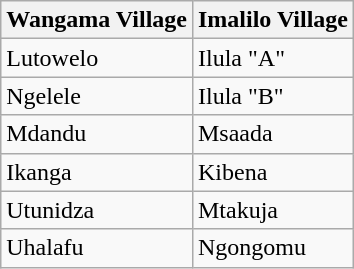<table class="wikitable">
<tr>
<th>Wangama Village</th>
<th>Imalilo Village</th>
</tr>
<tr>
<td>Lutowelo</td>
<td>Ilula "A"</td>
</tr>
<tr>
<td>Ngelele</td>
<td>Ilula "B"</td>
</tr>
<tr>
<td>Mdandu</td>
<td>Msaada</td>
</tr>
<tr>
<td>Ikanga</td>
<td>Kibena</td>
</tr>
<tr>
<td>Utunidza</td>
<td>Mtakuja</td>
</tr>
<tr>
<td>Uhalafu</td>
<td>Ngongomu</td>
</tr>
</table>
